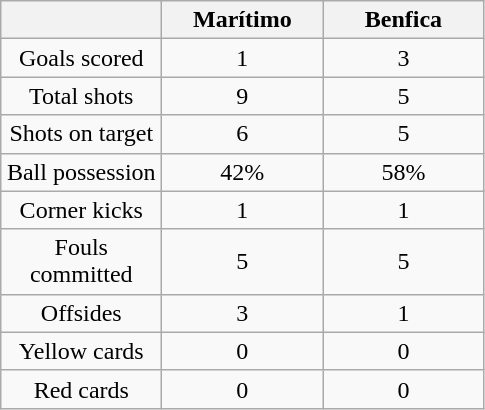<table class="wikitable" style="text-align:center">
<tr>
<th width="100"></th>
<th width="100">Marítimo</th>
<th width="100">Benfica</th>
</tr>
<tr>
<td>Goals scored</td>
<td>1</td>
<td>3</td>
</tr>
<tr>
<td>Total shots</td>
<td>9</td>
<td>5</td>
</tr>
<tr>
<td>Shots on target</td>
<td>6</td>
<td>5</td>
</tr>
<tr>
<td>Ball possession</td>
<td>42%</td>
<td>58%</td>
</tr>
<tr>
<td>Corner kicks</td>
<td>1</td>
<td>1</td>
</tr>
<tr>
<td>Fouls committed</td>
<td>5</td>
<td>5</td>
</tr>
<tr>
<td>Offsides</td>
<td>3</td>
<td>1</td>
</tr>
<tr>
<td>Yellow cards</td>
<td>0</td>
<td>0</td>
</tr>
<tr>
<td>Red cards</td>
<td>0</td>
<td>0</td>
</tr>
</table>
